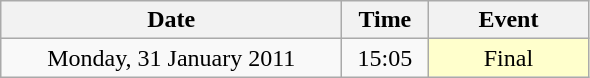<table class = "wikitable" style="text-align:center;">
<tr>
<th width=220>Date</th>
<th width=50>Time</th>
<th width=100>Event</th>
</tr>
<tr>
<td>Monday, 31 January 2011</td>
<td>15:05</td>
<td bgcolor=ffffcc>Final</td>
</tr>
</table>
